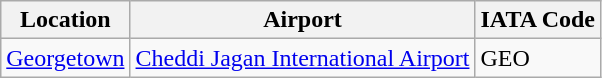<table class="wikitable">
<tr>
<th>Location</th>
<th>Airport</th>
<th>IATA Code</th>
</tr>
<tr>
<td><a href='#'>Georgetown</a></td>
<td><a href='#'>Cheddi Jagan International Airport</a></td>
<td>GEO</td>
</tr>
</table>
